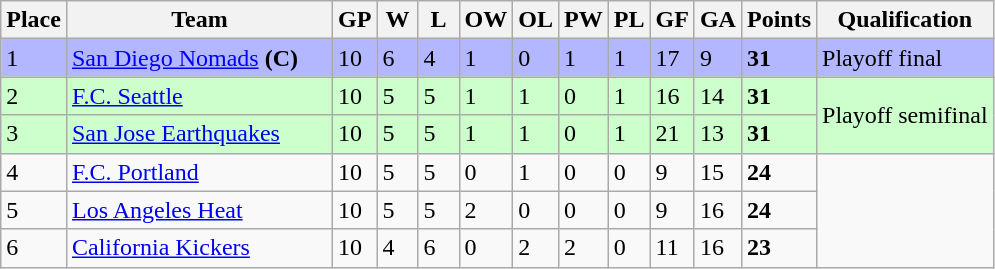<table class="wikitable">
<tr>
<th>Place</th>
<th width="170">Team</th>
<th width="20">GP</th>
<th width="20">W</th>
<th width="20">L</th>
<th width="20">OW</th>
<th width="20">OL</th>
<th width="20">PW</th>
<th width="20">PL</th>
<th width="20">GF</th>
<th width="20">GA</th>
<th>Points</th>
<th>Qualification</th>
</tr>
<tr bgcolor=#b3b7ff>
<td>1</td>
<td><a href='#'>San Diego Nomads</a> <strong>(C)</strong></td>
<td>10</td>
<td>6</td>
<td>4</td>
<td>1</td>
<td>0</td>
<td>1</td>
<td>1</td>
<td>17</td>
<td>9</td>
<td><strong>31</strong></td>
<td>Playoff final</td>
</tr>
<tr bgcolor=#ccffcc>
<td>2</td>
<td><a href='#'>F.C. Seattle</a></td>
<td>10</td>
<td>5</td>
<td>5</td>
<td>1</td>
<td>1</td>
<td>0</td>
<td>1</td>
<td>16</td>
<td>14</td>
<td><strong>31</strong></td>
<td rowspan="2">Playoff semifinal</td>
</tr>
<tr bgcolor=#ccffcc>
<td>3</td>
<td><a href='#'>San Jose Earthquakes</a></td>
<td>10</td>
<td>5</td>
<td>5</td>
<td>1</td>
<td>1</td>
<td>0</td>
<td>1</td>
<td>21</td>
<td>13</td>
<td><strong>31</strong></td>
</tr>
<tr>
<td>4</td>
<td><a href='#'>F.C. Portland</a></td>
<td>10</td>
<td>5</td>
<td>5</td>
<td>0</td>
<td>1</td>
<td>0</td>
<td>0</td>
<td>9</td>
<td>15</td>
<td><strong>24</strong></td>
<td rowspan="3"></td>
</tr>
<tr>
<td>5</td>
<td><a href='#'>Los Angeles Heat</a></td>
<td>10</td>
<td>5</td>
<td>5</td>
<td>2</td>
<td>0</td>
<td>0</td>
<td>0</td>
<td>9</td>
<td>16</td>
<td><strong>24</strong></td>
</tr>
<tr>
<td>6</td>
<td><a href='#'>California Kickers</a></td>
<td>10</td>
<td>4</td>
<td>6</td>
<td>0</td>
<td>2</td>
<td>2</td>
<td>0</td>
<td>11</td>
<td>16</td>
<td><strong>23</strong></td>
</tr>
</table>
